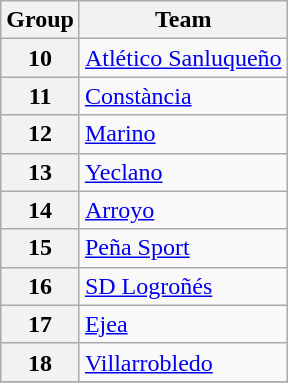<table class="wikitable">
<tr>
<th>Group</th>
<th>Team</th>
</tr>
<tr>
<th>10</th>
<td><a href='#'>Atlético Sanluqueño</a></td>
</tr>
<tr>
<th>11</th>
<td><a href='#'>Constància</a></td>
</tr>
<tr>
<th>12</th>
<td><a href='#'>Marino</a></td>
</tr>
<tr>
<th>13</th>
<td><a href='#'>Yeclano</a></td>
</tr>
<tr>
<th>14</th>
<td><a href='#'>Arroyo</a></td>
</tr>
<tr>
<th>15</th>
<td><a href='#'>Peña Sport</a></td>
</tr>
<tr>
<th>16</th>
<td><a href='#'>SD Logroñés</a></td>
</tr>
<tr>
<th>17</th>
<td><a href='#'>Ejea</a></td>
</tr>
<tr>
<th>18</th>
<td><a href='#'>Villarrobledo</a></td>
</tr>
<tr>
</tr>
</table>
